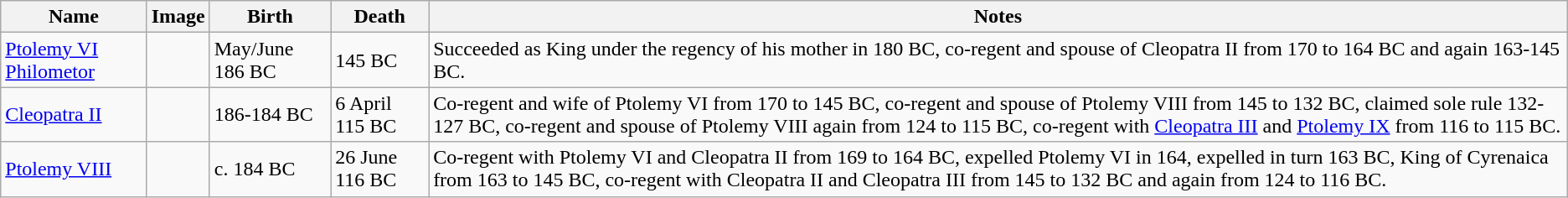<table class="wikitable">
<tr>
<th>Name</th>
<th>Image</th>
<th>Birth</th>
<th>Death</th>
<th>Notes</th>
</tr>
<tr>
<td><a href='#'>Ptolemy VI Philometor</a></td>
<td></td>
<td>May/June 186 BC</td>
<td>145 BC</td>
<td>Succeeded as King under the regency of his mother in 180 BC, co-regent and spouse of Cleopatra II from 170 to 164 BC and again 163-145 BC.</td>
</tr>
<tr>
<td><a href='#'>Cleopatra II</a></td>
<td></td>
<td>186-184 BC</td>
<td>6 April 115 BC</td>
<td>Co-regent and wife of Ptolemy VI from 170 to 145 BC, co-regent and spouse of Ptolemy VIII from 145 to 132 BC, claimed sole rule 132-127 BC, co-regent and spouse of Ptolemy VIII again from 124 to 115 BC, co-regent with <a href='#'>Cleopatra III</a> and <a href='#'>Ptolemy IX</a> from 116 to 115 BC.</td>
</tr>
<tr>
<td><a href='#'>Ptolemy VIII</a></td>
<td></td>
<td>c. 184 BC</td>
<td>26 June 116 BC</td>
<td>Co-regent with Ptolemy VI and Cleopatra II from 169 to 164 BC, expelled Ptolemy VI in 164, expelled in turn 163 BC, King of Cyrenaica from 163 to 145 BC, co-regent with Cleopatra II and Cleopatra III from 145 to 132 BC and again from 124 to 116 BC.</td>
</tr>
</table>
